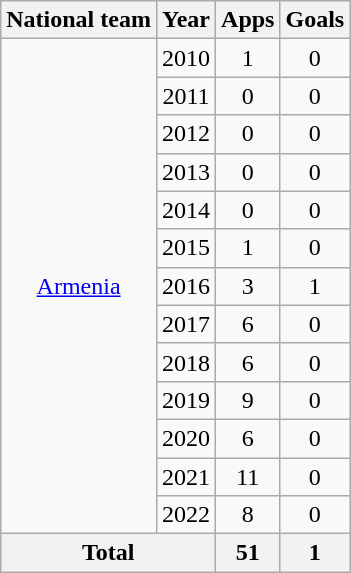<table class="wikitable" style="text-align:center">
<tr>
<th>National team</th>
<th>Year</th>
<th>Apps</th>
<th>Goals</th>
</tr>
<tr>
<td rowspan="13"><a href='#'>Armenia</a></td>
<td>2010</td>
<td>1</td>
<td>0</td>
</tr>
<tr>
<td>2011</td>
<td>0</td>
<td>0</td>
</tr>
<tr>
<td>2012</td>
<td>0</td>
<td>0</td>
</tr>
<tr>
<td>2013</td>
<td>0</td>
<td>0</td>
</tr>
<tr>
<td>2014</td>
<td>0</td>
<td>0</td>
</tr>
<tr>
<td>2015</td>
<td>1</td>
<td>0</td>
</tr>
<tr>
<td>2016</td>
<td>3</td>
<td>1</td>
</tr>
<tr>
<td>2017</td>
<td>6</td>
<td>0</td>
</tr>
<tr>
<td>2018</td>
<td>6</td>
<td>0</td>
</tr>
<tr>
<td>2019</td>
<td>9</td>
<td>0</td>
</tr>
<tr>
<td>2020</td>
<td>6</td>
<td>0</td>
</tr>
<tr>
<td>2021</td>
<td>11</td>
<td>0</td>
</tr>
<tr>
<td>2022</td>
<td>8</td>
<td>0</td>
</tr>
<tr>
<th colspan="2">Total</th>
<th>51</th>
<th>1</th>
</tr>
</table>
